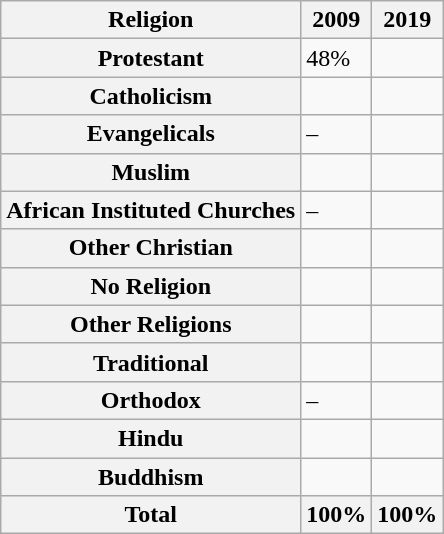<table class="wikitable sortable">
<tr>
<th>Religion</th>
<th>2009</th>
<th>2019</th>
</tr>
<tr>
<th>Protestant</th>
<td>48%</td>
<td></td>
</tr>
<tr>
<th>Catholicism</th>
<td></td>
<td></td>
</tr>
<tr>
<th>Evangelicals</th>
<td>–</td>
<td></td>
</tr>
<tr>
<th>Muslim</th>
<td></td>
<td></td>
</tr>
<tr>
<th>African Instituted Churches</th>
<td>–</td>
<td></td>
</tr>
<tr>
<th>Other Christian</th>
<td></td>
<td></td>
</tr>
<tr>
<th>No Religion</th>
<td></td>
<td></td>
</tr>
<tr>
<th>Other Religions</th>
<td></td>
<td></td>
</tr>
<tr>
<th>Traditional</th>
<td></td>
<td></td>
</tr>
<tr>
<th>Orthodox</th>
<td>–</td>
<td></td>
</tr>
<tr>
<th>Hindu</th>
<td></td>
<td></td>
</tr>
<tr>
<th>Buddhism</th>
<td></td>
<td></td>
</tr>
<tr>
<th>Total</th>
<th>100%</th>
<th>100%</th>
</tr>
</table>
